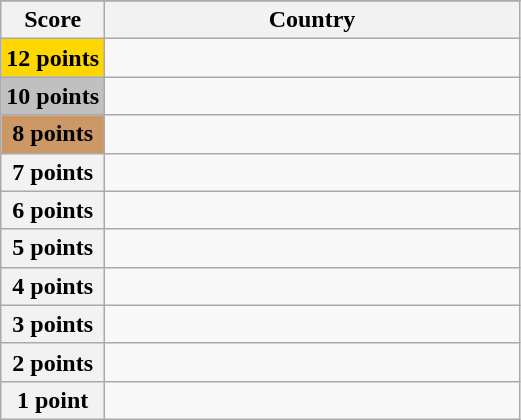<table class="wikitable">
<tr>
</tr>
<tr>
<th scope="col" width="20%">Score</th>
<th scope="col">Country</th>
</tr>
<tr>
<th scope="row" style="background:gold">12 points</th>
<td></td>
</tr>
<tr>
<th scope="row" style="background:silver">10 points</th>
<td></td>
</tr>
<tr>
<th scope="row" style="background:#CC9966">8 points</th>
<td></td>
</tr>
<tr>
<th scope="row">7 points</th>
<td></td>
</tr>
<tr>
<th scope="row">6 points</th>
<td></td>
</tr>
<tr>
<th scope="row">5 points</th>
<td></td>
</tr>
<tr>
<th scope="row">4 points</th>
<td></td>
</tr>
<tr>
<th scope="row">3 points</th>
<td></td>
</tr>
<tr>
<th scope="row">2 points</th>
<td></td>
</tr>
<tr>
<th scope="row">1 point</th>
<td></td>
</tr>
</table>
